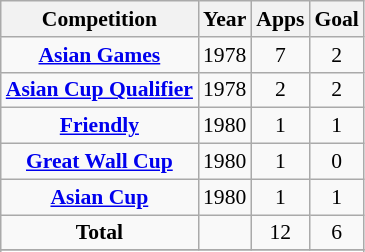<table class="wikitable" style="font-size:90%; text-align: center;">
<tr>
<th>Competition</th>
<th>Year</th>
<th>Apps</th>
<th>Goal</th>
</tr>
<tr>
<td rowspan=1><strong><a href='#'>Asian Games</a></strong></td>
<td>1978</td>
<td>7</td>
<td>2</td>
</tr>
<tr>
<td rowspan=1><strong><a href='#'>Asian Cup Qualifier</a></strong></td>
<td>1978</td>
<td>2</td>
<td>2</td>
</tr>
<tr>
<td rowspan=1><strong><a href='#'>Friendly</a></strong></td>
<td>1980</td>
<td>1</td>
<td>1</td>
</tr>
<tr>
<td rowspan=1><strong><a href='#'>Great Wall Cup</a></strong></td>
<td>1980</td>
<td>1</td>
<td>0</td>
</tr>
<tr>
<td rowspan=1><strong><a href='#'>Asian Cup</a></strong></td>
<td>1980</td>
<td>1</td>
<td>1</td>
</tr>
<tr>
<td rowspan=1><strong>Total</strong></td>
<td></td>
<td>12</td>
<td>6</td>
</tr>
<tr>
</tr>
<tr>
</tr>
</table>
